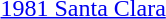<table>
<tr>
<td><a href='#'>1981 Santa Clara</a></td>
<td></td>
<td></td>
<td></td>
</tr>
</table>
